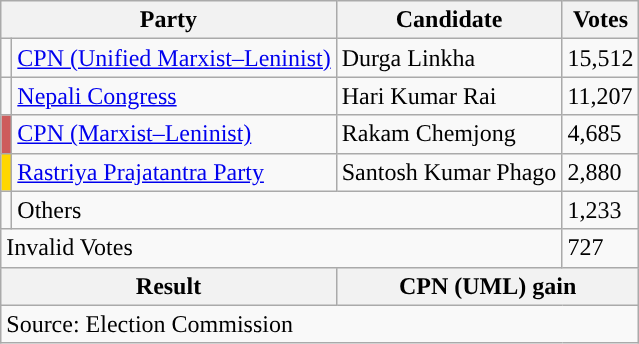<table class="wikitable">
<tr>
<th colspan="2">Party</th>
<th>Candidate</th>
<th>Votes</th>
</tr>
<tr>
<td style="background-color:"></td>
<td><a href='#'>CPN (Unified Marxist–Leninist)</a></td>
<td>Durga Linkha</td>
<td>15,512</td>
</tr>
<tr>
<td style="background-color:"></td>
<td><a href='#'>Nepali Congress</a></td>
<td>Hari Kumar Rai</td>
<td>11,207</td>
</tr>
<tr>
<td style="background-color:indianred"></td>
<td><a href='#'>CPN (Marxist–Leninist)</a></td>
<td>Rakam Chemjong</td>
<td>4,685</td>
</tr>
<tr>
<td style="background-color:gold"></td>
<td><a href='#'>Rastriya Prajatantra Party</a></td>
<td>Santosh Kumar Phago</td>
<td>2,880</td>
</tr>
<tr>
<td></td>
<td colspan="2">Others</td>
<td>1,233</td>
</tr>
<tr>
<td colspan="3">Invalid Votes</td>
<td>727</td>
</tr>
<tr>
<th colspan="2">Result</th>
<th colspan="2">CPN (UML) gain</th>
</tr>
<tr>
<td colspan="4">Source: Election Commission</td>
</tr>
</table>
